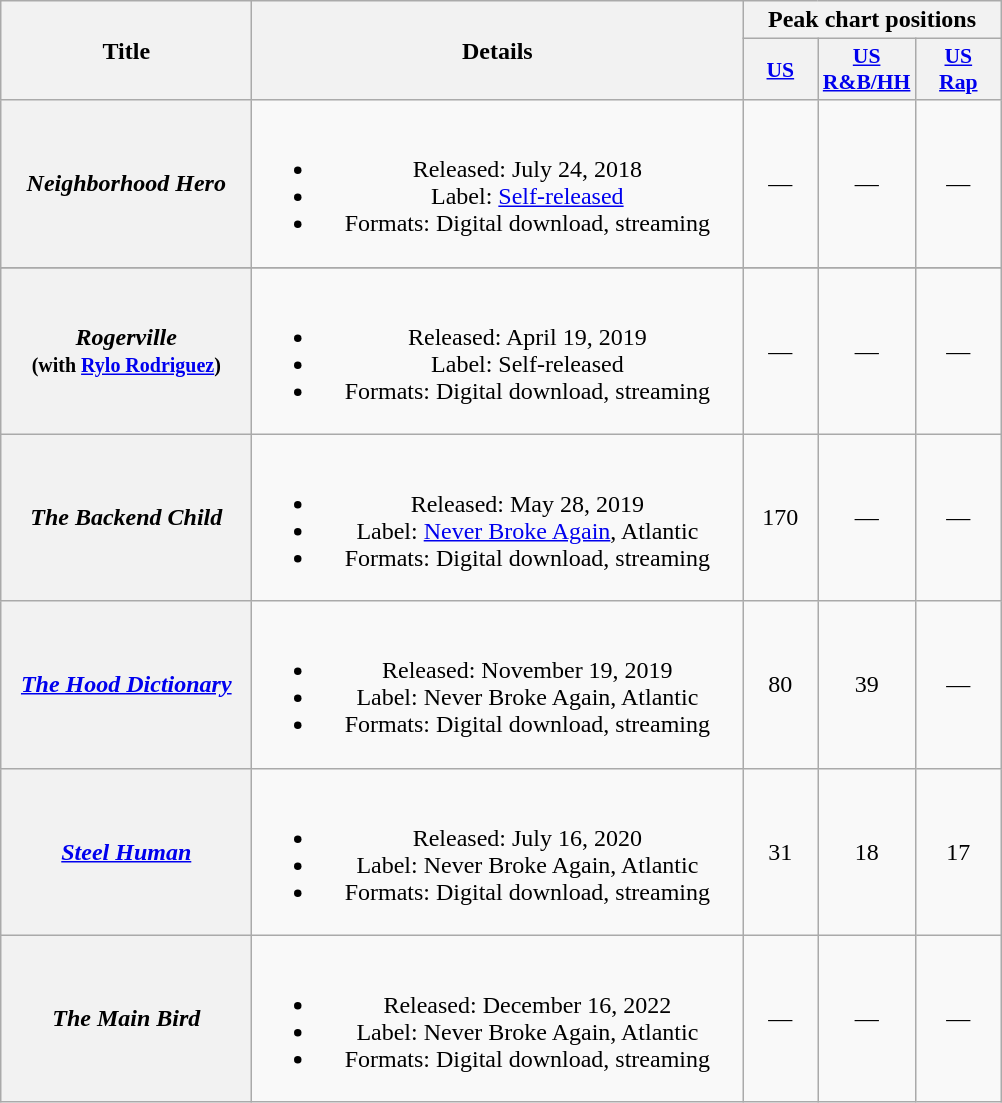<table class="wikitable plainrowheaders" style="text-align:center">
<tr>
<th scope="col" rowspan="2" style="width:10em">Title</th>
<th scope="col" rowspan="2" style="width:20em">Details</th>
<th scope="col" colspan="3">Peak chart positions</th>
</tr>
<tr>
<th scope="col" style="width:3em;font-size:90%;"><a href='#'>US</a><br></th>
<th scope="col" style="width:3em;font-size:90%;"><a href='#'>US<br>R&B/HH</a><br></th>
<th scope="col" style="width:3.5em;font-size:90%;"><a href='#'>US<br>Rap</a><br></th>
</tr>
<tr>
<th scope="row"><em>Neighborhood Hero</em></th>
<td><br><ul><li>Released: July 24, 2018</li><li>Label: <a href='#'>Self-released</a></li><li>Formats: Digital download, streaming</li></ul></td>
<td>—</td>
<td>—</td>
<td>—</td>
</tr>
<tr>
</tr>
<tr>
<th scope="row"><em>Rogerville</em><br><small>(with <a href='#'>Rylo Rodriguez</a>)</small></th>
<td><br><ul><li>Released: April 19, 2019</li><li>Label: Self-released</li><li>Formats: Digital download, streaming</li></ul></td>
<td>—</td>
<td>—</td>
<td>—</td>
</tr>
<tr>
<th scope="row"><em>The Backend Child</em></th>
<td><br><ul><li>Released: May 28, 2019</li><li>Label: <a href='#'>Never Broke Again</a>, Atlantic</li><li>Formats: Digital download, streaming</li></ul></td>
<td>170</td>
<td>—</td>
<td>—</td>
</tr>
<tr>
<th scope="row"><em><a href='#'>The Hood Dictionary</a></em></th>
<td><br><ul><li>Released: November 19, 2019</li><li>Label: Never Broke Again, Atlantic</li><li>Formats: Digital download, streaming</li></ul></td>
<td>80</td>
<td>39</td>
<td>—</td>
</tr>
<tr>
<th scope="row"><em><a href='#'>Steel Human</a></em></th>
<td><br><ul><li>Released: July 16, 2020</li><li>Label: Never Broke Again, Atlantic</li><li>Formats: Digital download, streaming</li></ul></td>
<td>31</td>
<td>18</td>
<td>17</td>
</tr>
<tr>
<th scope="row"><em>The Main Bird</em></th>
<td><br><ul><li>Released: December 16, 2022</li><li>Label: Never Broke Again, Atlantic</li><li>Formats: Digital download, streaming</li></ul></td>
<td>—</td>
<td>—</td>
<td>—</td>
</tr>
</table>
